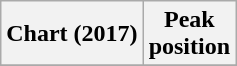<table class="wikitable sortable plainrowheaders">
<tr>
<th scope="col">Chart (2017)</th>
<th scope="col">Peak<br>position</th>
</tr>
<tr>
</tr>
</table>
